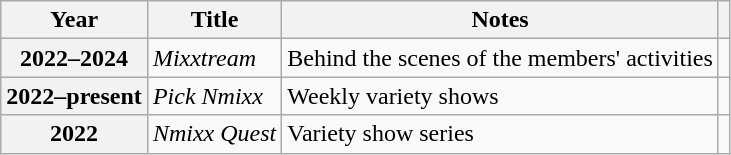<table class="wikitable plainrowheaders">
<tr>
<th scope="col">Year</th>
<th scope="col">Title</th>
<th scope="col">Notes</th>
<th scope="col" class="unsortable"></th>
</tr>
<tr>
<th scope="row">2022–2024</th>
<td><em>Mixxtream</em></td>
<td>Behind the scenes of the members' activities</td>
<td style="text-align:center"></td>
</tr>
<tr>
<th scope="row">2022–present</th>
<td><em>Pick Nmixx</em></td>
<td>Weekly variety shows</td>
<td style="text-align:center"></td>
</tr>
<tr>
<th scope="row">2022</th>
<td><em>Nmixx Quest</em></td>
<td>Variety show series</td>
<td style="text-align:center"></td>
</tr>
</table>
